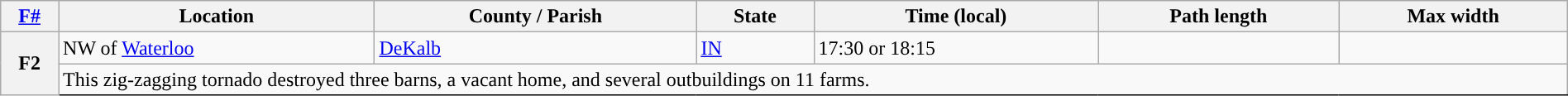<table class="wikitable sortable" style="width:100%;">
<tr>
<th scope="col" align="center"><a href='#'>F#</a><br></th>
<th scope="col" align="center" class="unsortable">Location</th>
<th scope="col" align="center" class="unsortable">County / Parish</th>
<th scope="col" align="center">State</th>
<th scope="col" align="center">Time (local)</th>
<th scope="col" align="center">Path length</th>
<th scope="col" align="center">Max width</th>
</tr>
<tr>
<th scope="row" rowspan="2" style="background-color:#">F2</th>
<td>NW of <a href='#'>Waterloo</a></td>
<td><a href='#'>DeKalb</a></td>
<td><a href='#'>IN</a></td>
<td>17:30 or 18:15</td>
<td></td>
<td></td>
</tr>
<tr class="expand-child">
<td colspan="6" style="border-bottom: 1px solid black;">This zig-zagging tornado destroyed three barns, a vacant home, and several outbuildings on 11 farms.</td>
</tr>
</table>
